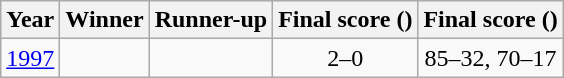<table class="wikitable">
<tr>
<th>Year</th>
<th>Winner</th>
<th>Runner-up</th>
<th>Final score ()</th>
<th>Final score ()</th>
</tr>
<tr>
<td><a href='#'>1997</a></td>
<td></td>
<td></td>
<td align = "center">2–0</td>
<td align = "center">85–32, 70–17</td>
</tr>
</table>
